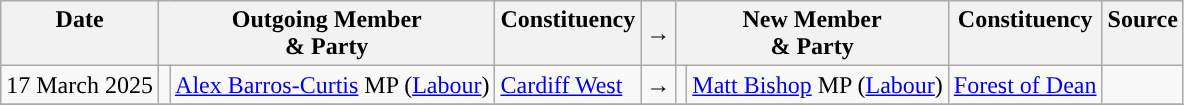<table class="wikitable">
<tr>
<th valign="top">Date</th>
<th colspan="2" valign="top">Outgoing Member<br>& Party</th>
<th valign="top">Constituency</th>
<th>→</th>
<th colspan="2" valign="top">New Member<br>& Party</th>
<th valign="top">Constituency</th>
<th valign="top">Source</th>
</tr>
<tr>
<td nowrap>17 March 2025</td>
<td style="color:inherit;background:"></td>
<td><a href='#'>Alex Barros-Curtis</a> MP (<a href='#'>Labour</a>)</td>
<td><a href='#'>Cardiff West</a></td>
<td>→</td>
<td style="color:inherit;background:"></td>
<td><a href='#'>Matt Bishop</a> MP (<a href='#'>Labour</a>)</td>
<td><a href='#'>Forest of Dean</a></td>
<td></td>
</tr>
<tr>
</tr>
</table>
